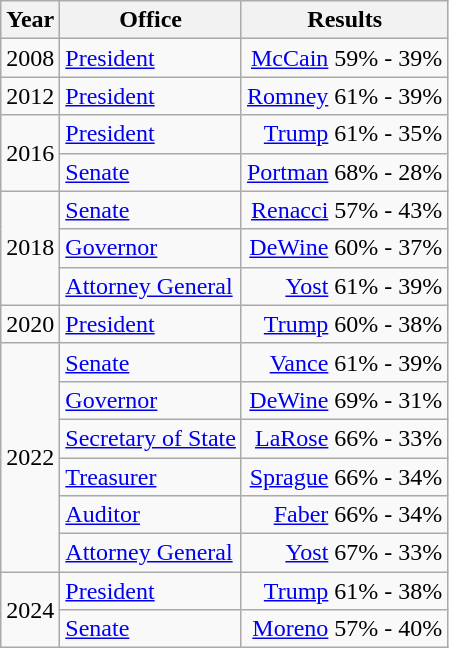<table class=wikitable>
<tr>
<th>Year</th>
<th>Office</th>
<th>Results</th>
</tr>
<tr>
<td>2008</td>
<td><a href='#'>President</a></td>
<td align="right" ><a href='#'>McCain</a> 59% - 39%</td>
</tr>
<tr>
<td>2012</td>
<td><a href='#'>President</a></td>
<td align="right" ><a href='#'>Romney</a> 61% - 39%</td>
</tr>
<tr>
<td rowspan=2>2016</td>
<td><a href='#'>President</a></td>
<td align="right" ><a href='#'>Trump</a> 61% - 35%</td>
</tr>
<tr>
<td><a href='#'>Senate</a></td>
<td align="right" ><a href='#'>Portman</a> 68% - 28%</td>
</tr>
<tr>
<td rowspan=3>2018</td>
<td><a href='#'>Senate</a></td>
<td align="right" ><a href='#'>Renacci</a> 57% - 43%</td>
</tr>
<tr>
<td><a href='#'>Governor</a></td>
<td align="right" ><a href='#'>DeWine</a> 60% - 37%</td>
</tr>
<tr>
<td><a href='#'>Attorney General</a></td>
<td align="right" ><a href='#'>Yost</a> 61% - 39%</td>
</tr>
<tr>
<td>2020</td>
<td><a href='#'>President</a></td>
<td align="right" ><a href='#'>Trump</a> 60% - 38%</td>
</tr>
<tr>
<td rowspan=6>2022</td>
<td><a href='#'>Senate</a></td>
<td align="right" ><a href='#'>Vance</a> 61% - 39%</td>
</tr>
<tr>
<td><a href='#'>Governor</a></td>
<td align="right" ><a href='#'>DeWine</a> 69% - 31%</td>
</tr>
<tr>
<td><a href='#'>Secretary of State</a></td>
<td align="right" ><a href='#'>LaRose</a> 66% - 33%</td>
</tr>
<tr>
<td><a href='#'>Treasurer</a></td>
<td align="right" ><a href='#'>Sprague</a> 66% - 34%</td>
</tr>
<tr>
<td><a href='#'>Auditor</a></td>
<td align="right" ><a href='#'>Faber</a> 66% - 34%</td>
</tr>
<tr>
<td><a href='#'>Attorney General</a></td>
<td align="right" ><a href='#'>Yost</a> 67% - 33%</td>
</tr>
<tr>
<td rowspan=2>2024</td>
<td><a href='#'>President</a></td>
<td align="right" ><a href='#'>Trump</a> 61% - 38%</td>
</tr>
<tr>
<td><a href='#'>Senate</a></td>
<td align="right" ><a href='#'>Moreno</a> 57% - 40%</td>
</tr>
</table>
